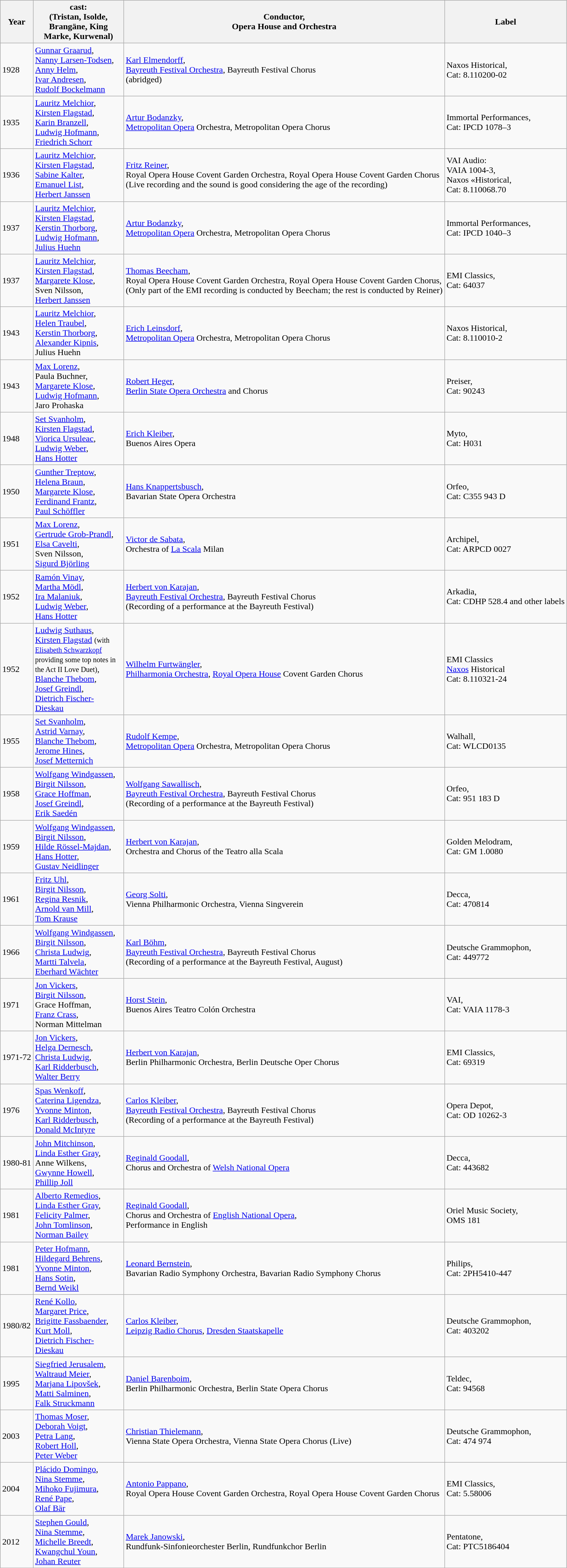<table class="wikitable">
<tr>
<th>Year</th>
<th width="160">cast:<br>(Tristan, Isolde, Brangäne, King Marke, Kurwenal)</th>
<th>Conductor,<br>Opera House and Orchestra</th>
<th>Label</th>
</tr>
<tr>
<td>1928</td>
<td><a href='#'>Gunnar Graarud</a>,<br><a href='#'>Nanny Larsen-Todsen</a>,<br><a href='#'>Anny Helm</a>,<br><a href='#'>Ivar Andresen</a>,<br><a href='#'>Rudolf Bockelmann</a></td>
<td><a href='#'>Karl Elmendorff</a>,<br><a href='#'>Bayreuth Festival Orchestra</a>, Bayreuth Festival Chorus<br>(abridged)</td>
<td>Naxos Historical,<br>Cat: 8.110200-02</td>
</tr>
<tr>
<td>1935</td>
<td><a href='#'>Lauritz Melchior</a>,<br><a href='#'>Kirsten Flagstad</a>,<br><a href='#'>Karin Branzell</a>,<br><a href='#'>Ludwig Hofmann</a>,<br><a href='#'>Friedrich Schorr</a></td>
<td><a href='#'>Artur Bodanzky</a>,<br><a href='#'>Metropolitan Opera</a> Orchestra, Metropolitan Opera Chorus</td>
<td>Immortal Performances,<br>Cat: IPCD 1078–3</td>
</tr>
<tr>
<td>1936</td>
<td><a href='#'>Lauritz Melchior</a>,<br><a href='#'>Kirsten Flagstad</a>,<br><a href='#'>Sabine Kalter</a>,<br><a href='#'>Emanuel List</a>,<br><a href='#'>Herbert Janssen</a></td>
<td><a href='#'>Fritz Reiner</a>,<br>Royal Opera House Covent Garden Orchestra, Royal Opera House Covent Garden Chorus<br>(Live recording and the sound is good considering the age of the recording)</td>
<td>VAI Audio:<br>VAIA 1004-3,<br>Naxos «Historical,<br>Cat: 8.110068.70</td>
</tr>
<tr>
<td>1937</td>
<td><a href='#'>Lauritz Melchior</a>,<br><a href='#'>Kirsten Flagstad</a>,<br><a href='#'>Kerstin Thorborg</a>,<br><a href='#'>Ludwig Hofmann</a>,<br><a href='#'>Julius Huehn</a></td>
<td><a href='#'>Artur Bodanzky</a>,<br><a href='#'>Metropolitan Opera</a> Orchestra, Metropolitan Opera Chorus</td>
<td>Immortal Performances,<br>Cat: IPCD 1040–3</td>
</tr>
<tr>
<td>1937</td>
<td><a href='#'>Lauritz Melchior</a>,<br><a href='#'>Kirsten Flagstad</a>,<br><a href='#'>Margarete Klose</a>,<br>Sven Nilsson,<br><a href='#'>Herbert Janssen</a></td>
<td><a href='#'>Thomas Beecham</a>,<br>Royal Opera House Covent Garden Orchestra, Royal Opera House Covent Garden Chorus,<br>(Only part of the EMI recording is conducted by Beecham; the rest is conducted by Reiner)</td>
<td>EMI Classics,<br>Cat: 64037</td>
</tr>
<tr>
<td>1943</td>
<td><a href='#'>Lauritz Melchior</a>,<br><a href='#'>Helen Traubel</a>,<br><a href='#'>Kerstin Thorborg</a>,<br><a href='#'>Alexander Kipnis</a>,<br>Julius Huehn</td>
<td><a href='#'>Erich Leinsdorf</a>,<br><a href='#'>Metropolitan Opera</a> Orchestra, Metropolitan Opera Chorus</td>
<td>Naxos Historical,<br>Cat: 8.110010-2</td>
</tr>
<tr>
<td>1943</td>
<td><a href='#'>Max Lorenz</a>,<br>Paula Buchner,<br><a href='#'>Margarete Klose</a>,<br><a href='#'>Ludwig Hofmann</a>,<br>Jaro Prohaska</td>
<td><a href='#'>Robert Heger</a>,<br><a href='#'>Berlin State Opera Orchestra</a> and Chorus</td>
<td>Preiser,<br>Cat: 90243</td>
</tr>
<tr>
<td>1948</td>
<td><a href='#'>Set Svanholm</a>,<br><a href='#'>Kirsten Flagstad</a>,<br><a href='#'>Viorica Ursuleac</a>,<br><a href='#'>Ludwig Weber</a>,<br><a href='#'>Hans Hotter</a></td>
<td><a href='#'>Erich Kleiber</a>,<br>Buenos Aires Opera</td>
<td>Myto,<br>Cat: H031</td>
</tr>
<tr>
<td>1950</td>
<td><a href='#'>Gunther Treptow</a>,<br><a href='#'>Helena Braun</a>,<br><a href='#'>Margarete Klose</a>,<br><a href='#'>Ferdinand Frantz</a>,<br><a href='#'>Paul Schöffler</a></td>
<td><a href='#'>Hans Knappertsbusch</a>,<br>Bavarian State Opera Orchestra</td>
<td>Orfeo,<br>Cat: C355 943 D</td>
</tr>
<tr>
<td>1951</td>
<td><a href='#'>Max Lorenz</a>,<br><a href='#'>Gertrude Grob-Prandl</a>,<br><a href='#'>Elsa Cavelti</a>,<br>Sven Nilsson,<br><a href='#'>Sigurd Björling</a></td>
<td><a href='#'>Victor de Sabata</a>,<br>Orchestra of <a href='#'>La Scala</a> Milan</td>
<td>Archipel,<br>Cat: ARPCD 0027</td>
</tr>
<tr>
<td>1952</td>
<td><a href='#'>Ramón Vinay</a>,<br><a href='#'>Martha Mödl</a>,<br><a href='#'>Ira Malaniuk</a>,<br><a href='#'>Ludwig Weber</a>,<br><a href='#'>Hans Hotter</a></td>
<td><a href='#'>Herbert von Karajan</a>,<br><a href='#'>Bayreuth Festival Orchestra</a>, Bayreuth Festival Chorus<br>(Recording of a performance at the Bayreuth Festival)</td>
<td>Arkadia,<br>Cat: CDHP 528.4 and other labels</td>
</tr>
<tr>
<td>1952</td>
<td><a href='#'>Ludwig Suthaus</a>,<br><a href='#'>Kirsten Flagstad</a> <small>(with <a href='#'>Elisabeth Schwarzkopf</a> providing some top notes in the Act II Love Duet)</small>,<br><a href='#'>Blanche Thebom</a>,<br><a href='#'>Josef Greindl</a>,<br><a href='#'>Dietrich Fischer-Dieskau</a></td>
<td><a href='#'>Wilhelm Furtwängler</a>,<br><a href='#'>Philharmonia Orchestra</a>, <a href='#'>Royal Opera House</a> Covent Garden Chorus</td>
<td>EMI Classics <br><a href='#'>Naxos</a> Historical<br>Cat: 8.110321-24</td>
</tr>
<tr>
<td>1955</td>
<td><a href='#'>Set Svanholm</a>,<br><a href='#'>Astrid Varnay</a>,<br><a href='#'>Blanche Thebom</a>,<br><a href='#'>Jerome Hines</a>,<br><a href='#'>Josef Metternich</a></td>
<td><a href='#'>Rudolf Kempe</a>,<br><a href='#'>Metropolitan Opera</a> Orchestra, Metropolitan Opera Chorus</td>
<td>Walhall,<br>Cat: WLCD0135</td>
</tr>
<tr>
<td>1958</td>
<td><a href='#'>Wolfgang Windgassen</a>,<br><a href='#'>Birgit Nilsson</a>,<br><a href='#'>Grace Hoffman</a>,<br><a href='#'>Josef Greindl</a>,<br><a href='#'>Erik Saedén</a></td>
<td><a href='#'>Wolfgang Sawallisch</a>,<br><a href='#'>Bayreuth Festival Orchestra</a>, Bayreuth Festival Chorus<br>(Recording of a performance at the Bayreuth Festival)</td>
<td>Orfeo,<br>Cat: 951 183 D</td>
</tr>
<tr>
<td>1959</td>
<td><a href='#'>Wolfgang Windgassen</a>,<br><a href='#'>Birgit Nilsson</a>,<br><a href='#'>Hilde Rössel-Majdan</a>,<br><a href='#'>Hans Hotter</a>,<br><a href='#'>Gustav Neidlinger</a></td>
<td><a href='#'>Herbert von Karajan</a>,<br>Orchestra and Chorus of the Teatro alla Scala</td>
<td>Golden Melodram,<br>Cat: GM 1.0080</td>
</tr>
<tr>
<td>1961</td>
<td><a href='#'>Fritz Uhl</a>,<br><a href='#'>Birgit Nilsson</a>,<br><a href='#'>Regina Resnik</a>,<br><a href='#'>Arnold van Mill</a>,<br><a href='#'>Tom Krause</a></td>
<td><a href='#'>Georg Solti</a>,<br>Vienna Philharmonic Orchestra, Vienna Singverein</td>
<td>Decca,<br>Cat: 470814</td>
</tr>
<tr>
<td>1966</td>
<td><a href='#'>Wolfgang Windgassen</a>,<br><a href='#'>Birgit Nilsson</a>,<br><a href='#'>Christa Ludwig</a>,<br><a href='#'>Martti Talvela</a>,<br><a href='#'>Eberhard Wächter</a></td>
<td><a href='#'>Karl Böhm</a>,<br><a href='#'>Bayreuth Festival Orchestra</a>, Bayreuth Festival Chorus<br>(Recording of a performance at the Bayreuth Festival, August)</td>
<td>Deutsche Grammophon,<br>Cat: 449772</td>
</tr>
<tr>
<td>1971</td>
<td><a href='#'>Jon Vickers</a>,<br><a href='#'>Birgit Nilsson</a>,<br>Grace Hoffman,<br><a href='#'>Franz Crass</a>,<br>Norman Mittelman</td>
<td><a href='#'>Horst Stein</a>,<br>Buenos Aires Teatro Colón Orchestra</td>
<td>VAI,<br>Cat: VAIA 1178-3</td>
</tr>
<tr>
<td>1971-72</td>
<td><a href='#'>Jon Vickers</a>,<br><a href='#'>Helga Dernesch</a>,<br><a href='#'>Christa Ludwig</a>,<br><a href='#'>Karl Ridderbusch</a>,<br><a href='#'>Walter Berry</a></td>
<td><a href='#'>Herbert von Karajan</a>,<br>Berlin Philharmonic Orchestra, Berlin Deutsche Oper Chorus</td>
<td>EMI Classics,<br>Cat: 69319</td>
</tr>
<tr>
<td>1976</td>
<td><a href='#'>Spas Wenkoff</a>,<br><a href='#'>Caterina Ligendza</a>,<br><a href='#'>Yvonne Minton</a>,<br><a href='#'>Karl Ridderbusch</a>,<br><a href='#'>Donald McIntyre</a></td>
<td><a href='#'>Carlos Kleiber</a>,<br><a href='#'>Bayreuth Festival Orchestra</a>, Bayreuth Festival Chorus<br>(Recording of a performance at the Bayreuth Festival)</td>
<td>Opera Depot,<br>Cat: OD 10262-3</td>
</tr>
<tr>
<td>1980-81</td>
<td><a href='#'>John Mitchinson</a>,<br><a href='#'>Linda Esther Gray</a>,<br>Anne Wilkens,<br><a href='#'>Gwynne Howell</a>,<br><a href='#'>Phillip Joll</a></td>
<td><a href='#'>Reginald Goodall</a>,<br>Chorus and Orchestra of <a href='#'>Welsh National Opera</a></td>
<td>Decca,<br>Cat: 443682</td>
</tr>
<tr>
<td>1981</td>
<td><a href='#'>Alberto Remedios</a>,<br><a href='#'>Linda Esther Gray</a>,<br><a href='#'>Felicity Palmer</a>,<br><a href='#'>John Tomlinson</a>,<br><a href='#'>Norman Bailey</a></td>
<td><a href='#'>Reginald Goodall</a>,<br>Chorus and Orchestra of <a href='#'>English National Opera</a>,<br>Performance in English</td>
<td>Oriel Music Society,<br>OMS 181</td>
</tr>
<tr>
<td>1981</td>
<td><a href='#'>Peter Hofmann</a>,<br><a href='#'>Hildegard Behrens</a>,<br><a href='#'>Yvonne Minton</a>,<br><a href='#'>Hans Sotin</a>,<br><a href='#'>Bernd Weikl</a></td>
<td><a href='#'>Leonard Bernstein</a>,<br>Bavarian Radio Symphony Orchestra, Bavarian Radio Symphony Chorus</td>
<td>Philips,<br>Cat: 2PH5410-447</td>
</tr>
<tr>
<td>1980/82</td>
<td><a href='#'>René Kollo</a>,<br><a href='#'>Margaret Price</a>,<br><a href='#'>Brigitte Fassbaender</a>,<br><a href='#'>Kurt Moll</a>,<br><a href='#'>Dietrich Fischer-Dieskau</a></td>
<td><a href='#'>Carlos Kleiber</a>,<br><a href='#'>Leipzig Radio Chorus</a>, <a href='#'>Dresden Staatskapelle</a></td>
<td>Deutsche Grammophon,<br>Cat: 403202</td>
</tr>
<tr>
<td>1995</td>
<td><a href='#'>Siegfried Jerusalem</a>,<br><a href='#'>Waltraud Meier</a>,<br><a href='#'>Marjana Lipovšek</a>,<br><a href='#'>Matti Salminen</a>, <br><a href='#'>Falk Struckmann</a></td>
<td><a href='#'>Daniel Barenboim</a>,<br>Berlin Philharmonic Orchestra, Berlin State Opera Chorus</td>
<td>Teldec,<br>Cat: 94568</td>
</tr>
<tr>
<td>2003</td>
<td><a href='#'>Thomas Moser</a>,<br><a href='#'>Deborah Voigt</a>,<br><a href='#'>Petra Lang</a>,<br><a href='#'>Robert Holl</a>,<br><a href='#'>Peter Weber</a></td>
<td><a href='#'>Christian Thielemann</a>,<br>Vienna State Opera Orchestra, Vienna State Opera Chorus (Live)</td>
<td>Deutsche Grammophon,<br>Cat: 474 974</td>
</tr>
<tr>
<td>2004</td>
<td><a href='#'>Plácido Domingo</a>,<br><a href='#'>Nina Stemme</a>,<br><a href='#'>Mihoko Fujimura</a>,<br><a href='#'>René Pape</a>,<br><a href='#'>Olaf Bär</a></td>
<td><a href='#'>Antonio Pappano</a>,<br>Royal Opera House Covent Garden Orchestra, Royal Opera House Covent Garden Chorus</td>
<td>EMI Classics,<br>Cat: 5.58006</td>
</tr>
<tr>
<td>2012</td>
<td><a href='#'>Stephen Gould</a>,<br><a href='#'>Nina Stemme</a>,<br><a href='#'>Michelle Breedt</a>,<br><a href='#'>Kwangchul Youn</a>,<br><a href='#'>Johan Reuter</a></td>
<td><a href='#'>Marek Janowski</a>,<br>Rundfunk-Sinfonieorchester Berlin, Rundfunkchor Berlin</td>
<td>Pentatone,<br>Cat: PTC5186404</td>
</tr>
</table>
